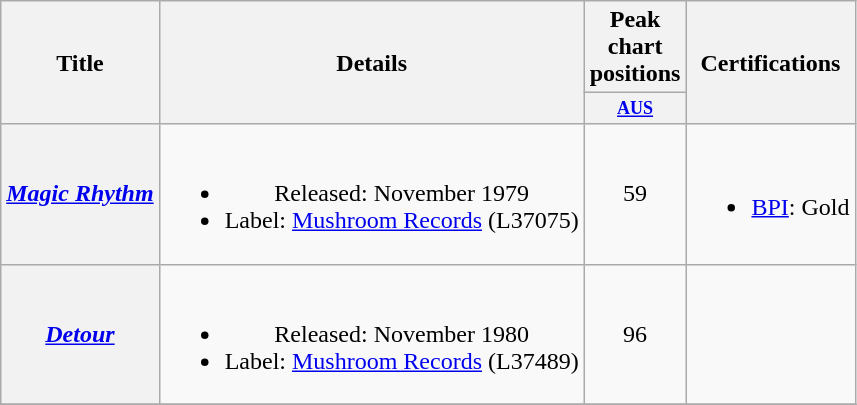<table class="wikitable plainrowheaders" style="text-align:center;">
<tr>
<th rowspan="2">Title</th>
<th rowspan="2">Details</th>
<th colspan="1">Peak chart positions</th>
<th rowspan="2">Certifications</th>
</tr>
<tr>
<th style="width:3em;font-size:75%"><a href='#'>AUS</a><br></th>
</tr>
<tr>
<th scope="row"><em><a href='#'>Magic Rhythm</a></em></th>
<td><br><ul><li>Released: November 1979</li><li>Label: <a href='#'>Mushroom Records</a> (L37075)</li></ul></td>
<td>59</td>
<td><br><ul><li><a href='#'>BPI</a>: Gold</li></ul></td>
</tr>
<tr>
<th scope="row"><em><a href='#'>Detour</a></em></th>
<td><br><ul><li>Released: November 1980</li><li>Label: <a href='#'>Mushroom Records</a> (L37489)</li></ul></td>
<td>96</td>
<td></td>
</tr>
<tr>
</tr>
</table>
